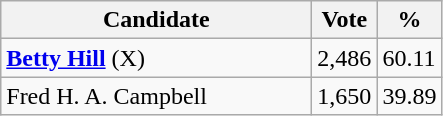<table class="wikitable">
<tr>
<th bgcolor="#DDDDFF" width="200px">Candidate</th>
<th bgcolor="#DDDDFF">Vote</th>
<th bgcolor="#DDDDFF">%</th>
</tr>
<tr>
<td><strong><a href='#'>Betty Hill</a></strong> (X)</td>
<td>2,486</td>
<td>60.11</td>
</tr>
<tr>
<td>Fred H. A. Campbell</td>
<td>1,650</td>
<td>39.89</td>
</tr>
</table>
